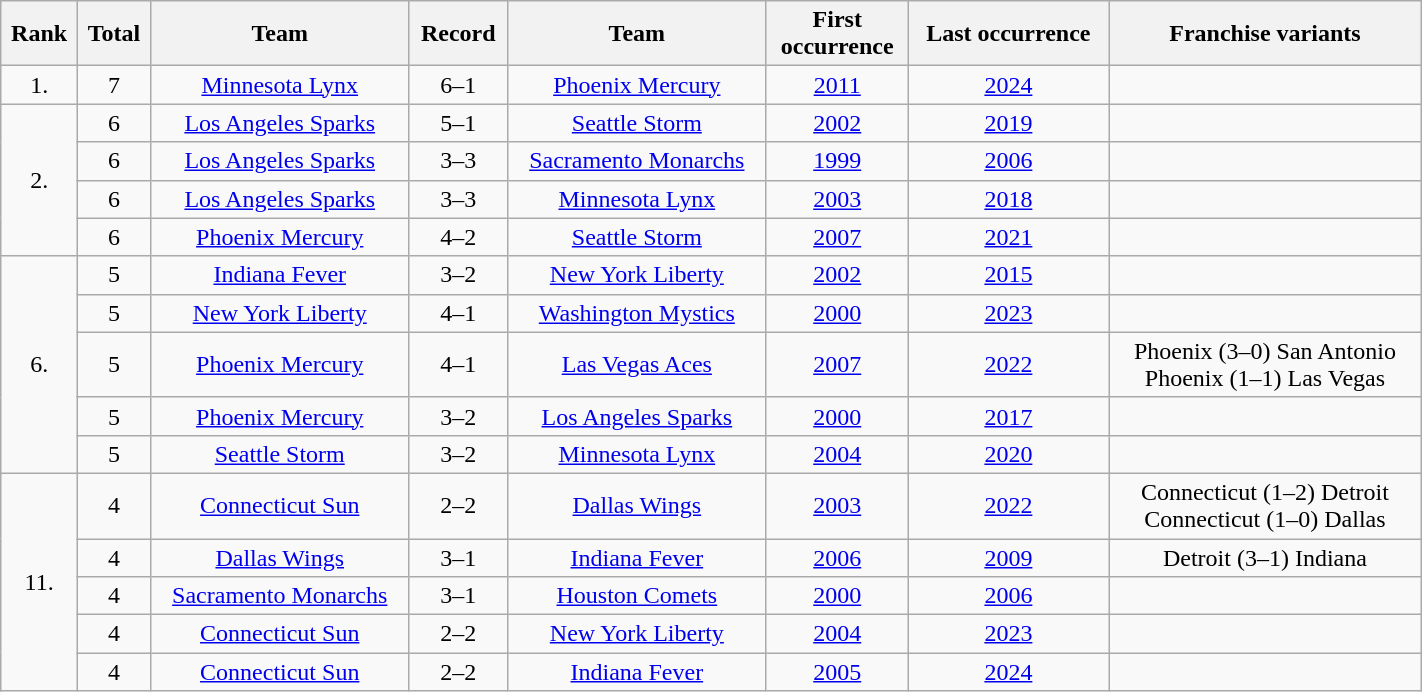<table class="wikitable sortable" style="text-align: center; width: 75%;">
<tr>
<th>Rank</th>
<th>Total</th>
<th>Team</th>
<th>Record</th>
<th>Team</th>
<th>First<br>occurrence</th>
<th>Last occurrence</th>
<th>Franchise variants</th>
</tr>
<tr>
<td>1.</td>
<td>7</td>
<td><a href='#'>Minnesota Lynx</a></td>
<td>6–1</td>
<td><a href='#'>Phoenix Mercury</a></td>
<td><a href='#'>2011</a></td>
<td><a href='#'>2024</a></td>
<td></td>
</tr>
<tr>
<td rowspan="4">2.</td>
<td>6</td>
<td><a href='#'>Los Angeles Sparks</a></td>
<td align="center">5–1</td>
<td><a href='#'>Seattle Storm</a></td>
<td align="center"><a href='#'>2002</a></td>
<td align="center"><a href='#'>2019</a></td>
<td></td>
</tr>
<tr>
<td>6</td>
<td><a href='#'>Los Angeles Sparks</a></td>
<td align="center">3–3</td>
<td><a href='#'>Sacramento Monarchs</a></td>
<td align="center"><a href='#'>1999</a></td>
<td align="center"><a href='#'>2006</a></td>
<td></td>
</tr>
<tr>
<td>6</td>
<td><a href='#'>Los Angeles Sparks</a></td>
<td align="center">3–3</td>
<td><a href='#'>Minnesota Lynx</a></td>
<td align="center"><a href='#'>2003</a></td>
<td align="center"><a href='#'>2018</a></td>
<td></td>
</tr>
<tr>
<td>6</td>
<td><a href='#'>Phoenix Mercury</a></td>
<td>4–2</td>
<td><a href='#'>Seattle Storm</a></td>
<td><a href='#'>2007</a></td>
<td><a href='#'>2021</a></td>
<td></td>
</tr>
<tr>
<td rowspan="5">6.</td>
<td>5</td>
<td><a href='#'>Indiana Fever</a></td>
<td align="center">3–2</td>
<td><a href='#'>New York Liberty</a></td>
<td align="center"><a href='#'>2002</a></td>
<td align="center"><a href='#'>2015</a></td>
<td></td>
</tr>
<tr>
<td>5</td>
<td><a href='#'>New York Liberty</a></td>
<td>4–1</td>
<td><a href='#'>Washington Mystics</a></td>
<td><a href='#'>2000</a></td>
<td><a href='#'>2023</a></td>
<td></td>
</tr>
<tr>
<td>5</td>
<td><a href='#'>Phoenix Mercury</a></td>
<td align="center">4–1</td>
<td><a href='#'>Las Vegas Aces</a></td>
<td align="center"><a href='#'>2007</a></td>
<td align="center"><a href='#'>2022</a></td>
<td>Phoenix (3–0) San Antonio<br>Phoenix (1–1) Las Vegas</td>
</tr>
<tr>
<td>5</td>
<td><a href='#'>Phoenix Mercury</a></td>
<td align="center">3–2</td>
<td><a href='#'>Los Angeles Sparks</a></td>
<td align="center"><a href='#'>2000</a></td>
<td align="center"><a href='#'>2017</a></td>
<td></td>
</tr>
<tr>
<td>5</td>
<td><a href='#'>Seattle Storm</a></td>
<td>3–2</td>
<td><a href='#'>Minnesota Lynx</a></td>
<td><a href='#'>2004</a></td>
<td><a href='#'>2020</a></td>
<td></td>
</tr>
<tr>
<td rowspan="5">11.</td>
<td>4</td>
<td><a href='#'>Connecticut Sun</a></td>
<td align="center">2–2</td>
<td><a href='#'>Dallas Wings</a></td>
<td align="center"><a href='#'>2003</a></td>
<td align="center"><a href='#'>2022</a></td>
<td>Connecticut (1–2) Detroit<br>Connecticut (1–0) Dallas</td>
</tr>
<tr>
<td>4</td>
<td><a href='#'>Dallas Wings</a></td>
<td align="center">3–1</td>
<td><a href='#'>Indiana Fever</a></td>
<td align="center"><a href='#'>2006</a></td>
<td align="center"><a href='#'>2009</a></td>
<td>Detroit (3–1) Indiana</td>
</tr>
<tr>
<td>4</td>
<td><a href='#'>Sacramento Monarchs</a></td>
<td align="center">3–1</td>
<td><a href='#'>Houston Comets</a></td>
<td align="center"><a href='#'>2000</a></td>
<td align="center"><a href='#'>2006</a></td>
<td></td>
</tr>
<tr>
<td>4</td>
<td><a href='#'>Connecticut Sun</a></td>
<td>2–2</td>
<td><a href='#'>New York Liberty</a></td>
<td><a href='#'>2004</a></td>
<td><a href='#'>2023</a></td>
<td></td>
</tr>
<tr>
<td>4</td>
<td><a href='#'>Connecticut Sun</a></td>
<td>2–2</td>
<td><a href='#'>Indiana Fever</a></td>
<td><a href='#'>2005</a></td>
<td><a href='#'>2024</a></td>
<td></td>
</tr>
</table>
